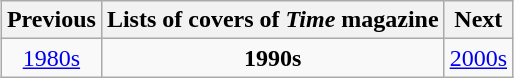<table class="wikitable" style="margin: 0 auto;">
<tr>
<th>Previous</th>
<th>Lists of covers of <em>Time</em> magazine</th>
<th>Next</th>
</tr>
<tr>
<td style="text-align:center;"><a href='#'>1980s</a></td>
<td style="text-align:center;"><strong>1990s</strong></td>
<td style="text-align:center;"><a href='#'>2000s</a></td>
</tr>
</table>
